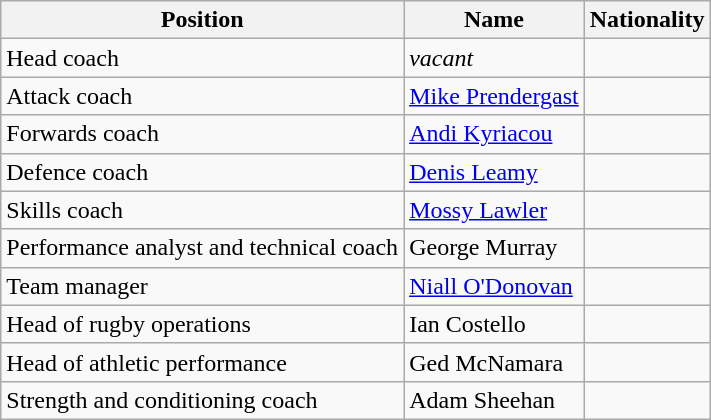<table class="wikitable">
<tr>
<th>Position</th>
<th>Name</th>
<th>Nationality</th>
</tr>
<tr>
<td>Head coach</td>
<td><em>vacant</em></td>
<td></td>
</tr>
<tr>
<td>Attack coach</td>
<td><a href='#'>Mike Prendergast</a></td>
<td></td>
</tr>
<tr>
<td>Forwards coach</td>
<td><a href='#'>Andi Kyriacou</a></td>
<td></td>
</tr>
<tr>
<td>Defence coach</td>
<td><a href='#'>Denis Leamy</a></td>
<td></td>
</tr>
<tr>
<td>Skills coach</td>
<td><a href='#'>Mossy Lawler</a></td>
<td></td>
</tr>
<tr>
<td>Performance analyst and technical coach</td>
<td>George Murray</td>
<td></td>
</tr>
<tr>
<td>Team manager</td>
<td><a href='#'>Niall O'Donovan</a></td>
<td></td>
</tr>
<tr>
<td>Head of rugby operations</td>
<td>Ian Costello</td>
<td></td>
</tr>
<tr>
<td>Head of athletic performance</td>
<td>Ged McNamara</td>
<td></td>
</tr>
<tr>
<td>Strength and conditioning coach</td>
<td>Adam Sheehan</td>
<td></td>
</tr>
</table>
